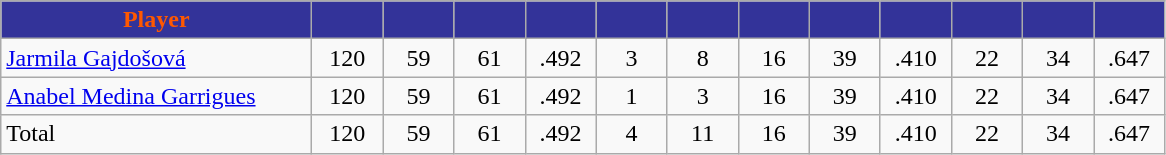<table class="wikitable" style="text-align:center">
<tr>
<th style="background:#333399; color:#FF5800" width="200px">Player</th>
<th style="background:#333399; color:#FF5800" width="40px"></th>
<th style="background:#333399; color:#FF5800" width="40px"></th>
<th style="background:#333399; color:#FF5800" width="40px"></th>
<th style="background:#333399; color:#FF5800" width="40px"></th>
<th style="background:#333399; color:#FF5800" width="40px"></th>
<th style="background:#333399; color:#FF5800" width="40px"></th>
<th style="background:#333399; color:#FF5800" width="40px"></th>
<th style="background:#333399; color:#FF5800" width="40px"></th>
<th style="background:#333399; color:#FF5800" width="40px"></th>
<th style="background:#333399; color:#FF5800" width="40px"></th>
<th style="background:#333399; color:#FF5800" width="40px"></th>
<th style="background:#333399; color:#FF5800" width="40px"></th>
</tr>
<tr>
<td style="text-align:left"><a href='#'>Jarmila Gajdošová</a></td>
<td>120</td>
<td>59</td>
<td>61</td>
<td>.492</td>
<td>3</td>
<td>8</td>
<td>16</td>
<td>39</td>
<td>.410</td>
<td>22</td>
<td>34</td>
<td>.647</td>
</tr>
<tr>
<td style="text-align:left"><a href='#'>Anabel Medina Garrigues</a></td>
<td>120</td>
<td>59</td>
<td>61</td>
<td>.492</td>
<td>1</td>
<td>3</td>
<td>16</td>
<td>39</td>
<td>.410</td>
<td>22</td>
<td>34</td>
<td>.647</td>
</tr>
<tr>
<td style="text-align:left">Total</td>
<td>120</td>
<td>59</td>
<td>61</td>
<td>.492</td>
<td>4</td>
<td>11</td>
<td>16</td>
<td>39</td>
<td>.410</td>
<td>22</td>
<td>34</td>
<td>.647</td>
</tr>
</table>
